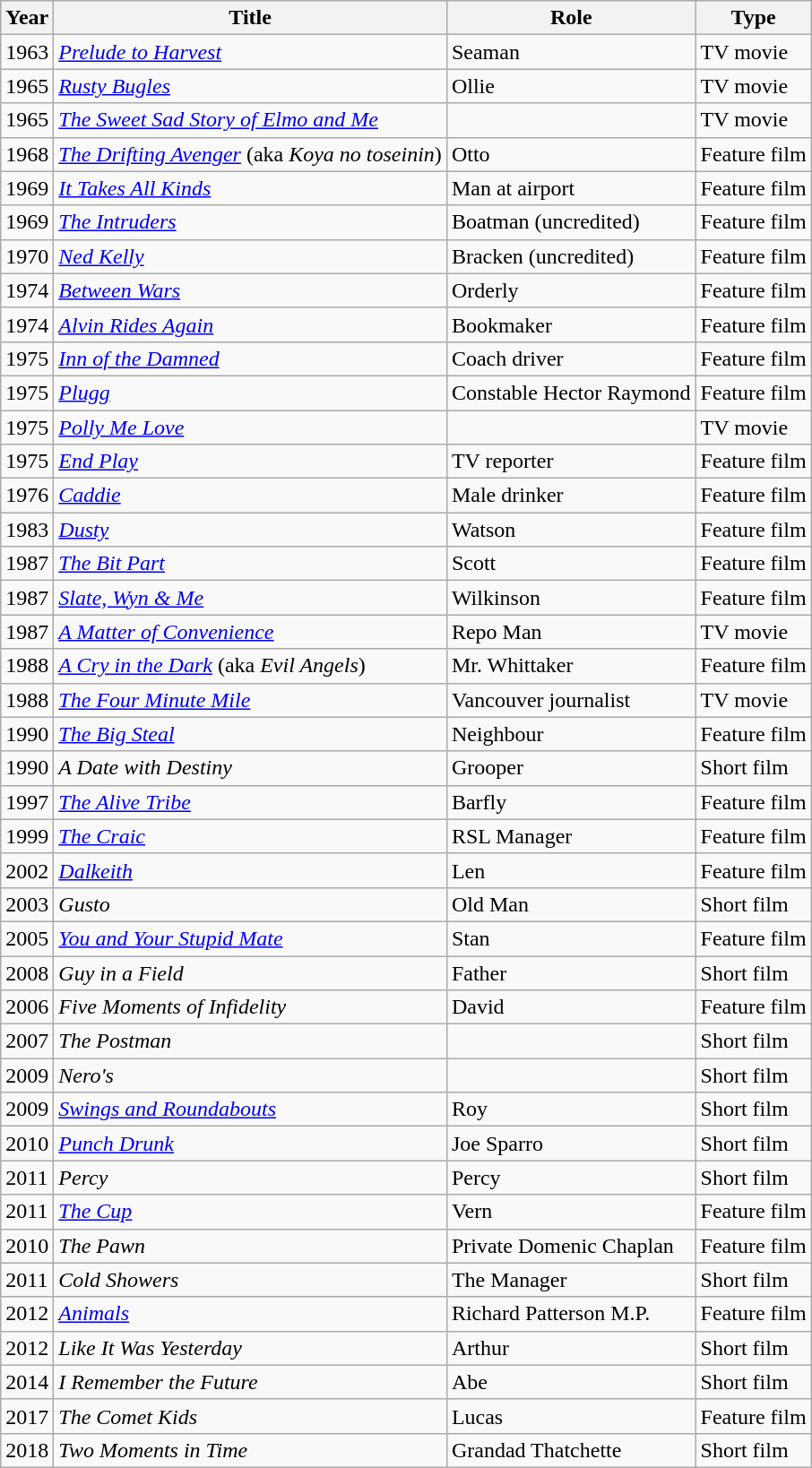<table class="wikitable">
<tr>
<th>Year</th>
<th>Title</th>
<th>Role</th>
<th>Type</th>
</tr>
<tr>
<td>1963</td>
<td><em><a href='#'>Prelude to Harvest</a></em></td>
<td>Seaman</td>
<td>TV movie</td>
</tr>
<tr>
<td>1965</td>
<td><em><a href='#'>Rusty Bugles</a></em></td>
<td>Ollie</td>
<td>TV movie</td>
</tr>
<tr>
<td>1965</td>
<td><em><a href='#'>The Sweet Sad Story of Elmo and Me</a></em></td>
<td></td>
<td>TV movie</td>
</tr>
<tr>
<td>1968</td>
<td><em><a href='#'>The Drifting Avenger</a></em> (aka <em>Koya no toseinin</em>)</td>
<td>Otto</td>
<td>Feature film</td>
</tr>
<tr>
<td>1969</td>
<td><em><a href='#'>It Takes All Kinds</a></em></td>
<td>Man at airport</td>
<td>Feature film</td>
</tr>
<tr>
<td>1969</td>
<td><em><a href='#'>The Intruders</a></em></td>
<td>Boatman (uncredited)</td>
<td>Feature film</td>
</tr>
<tr>
<td>1970</td>
<td><em><a href='#'>Ned Kelly</a></em></td>
<td>Bracken (uncredited)</td>
<td>Feature film</td>
</tr>
<tr>
<td>1974</td>
<td><em><a href='#'>Between Wars</a></em></td>
<td>Orderly</td>
<td>Feature film</td>
</tr>
<tr>
<td>1974</td>
<td><em><a href='#'>Alvin Rides Again</a></em></td>
<td>Bookmaker</td>
<td>Feature film</td>
</tr>
<tr>
<td>1975</td>
<td><em><a href='#'>Inn of the Damned</a></em></td>
<td>Coach driver</td>
<td>Feature film</td>
</tr>
<tr>
<td>1975</td>
<td><em><a href='#'>Plugg</a></em></td>
<td>Constable Hector Raymond</td>
<td>Feature film</td>
</tr>
<tr>
<td>1975</td>
<td><em><a href='#'>Polly Me Love</a></em></td>
<td></td>
<td>TV movie</td>
</tr>
<tr>
<td>1975</td>
<td><em><a href='#'>End Play</a></em></td>
<td>TV reporter</td>
<td>Feature film</td>
</tr>
<tr>
<td>1976</td>
<td><em><a href='#'>Caddie</a></em></td>
<td>Male drinker</td>
<td>Feature film</td>
</tr>
<tr>
<td>1983</td>
<td><em><a href='#'>Dusty</a></em></td>
<td>Watson</td>
<td>Feature film</td>
</tr>
<tr>
<td>1987</td>
<td><em><a href='#'>The Bit Part</a></em></td>
<td>Scott</td>
<td>Feature film</td>
</tr>
<tr>
<td>1987</td>
<td><em><a href='#'>Slate, Wyn & Me</a></em></td>
<td>Wilkinson</td>
<td>Feature film</td>
</tr>
<tr>
<td>1987</td>
<td><em><a href='#'>A Matter of Convenience</a></em></td>
<td>Repo Man</td>
<td>TV movie</td>
</tr>
<tr>
<td>1988</td>
<td><em><a href='#'>A Cry in the Dark</a></em> (aka <em>Evil Angels</em>)</td>
<td>Mr. Whittaker</td>
<td>Feature film</td>
</tr>
<tr>
<td>1988</td>
<td><em><a href='#'>The Four Minute Mile</a></em></td>
<td>Vancouver journalist</td>
<td>TV movie</td>
</tr>
<tr>
<td>1990</td>
<td><em><a href='#'>The Big Steal</a></em></td>
<td>Neighbour</td>
<td>Feature film</td>
</tr>
<tr>
<td>1990</td>
<td><em>A Date with Destiny</em></td>
<td>Grooper</td>
<td>Short film</td>
</tr>
<tr>
<td>1997</td>
<td><em><a href='#'>The Alive Tribe</a></em></td>
<td>Barfly</td>
<td>Feature film</td>
</tr>
<tr>
<td>1999</td>
<td><em><a href='#'>The Craic</a></em></td>
<td>RSL Manager</td>
<td>Feature film</td>
</tr>
<tr>
<td>2002</td>
<td><em><a href='#'>Dalkeith</a></em></td>
<td>Len</td>
<td>Feature film</td>
</tr>
<tr>
<td>2003</td>
<td><em>Gusto</em></td>
<td>Old Man</td>
<td>Short film</td>
</tr>
<tr>
<td>2005</td>
<td><em><a href='#'>You and Your Stupid Mate</a></em></td>
<td>Stan</td>
<td>Feature film</td>
</tr>
<tr>
<td>2008</td>
<td><em>Guy in a Field</em></td>
<td>Father</td>
<td>Short film</td>
</tr>
<tr>
<td>2006</td>
<td><em>Five Moments of Infidelity</em></td>
<td>David</td>
<td>Feature film</td>
</tr>
<tr>
<td>2007</td>
<td><em>The Postman</em></td>
<td></td>
<td>Short film</td>
</tr>
<tr>
<td>2009</td>
<td><em>Nero's</em></td>
<td></td>
<td>Short film</td>
</tr>
<tr>
<td>2009</td>
<td><em><a href='#'>Swings and Roundabouts</a></em></td>
<td>Roy</td>
<td>Short film</td>
</tr>
<tr>
<td>2010</td>
<td><em><a href='#'>Punch Drunk</a></em></td>
<td>Joe Sparro</td>
<td>Short film</td>
</tr>
<tr>
<td>2011</td>
<td><em>Percy</em></td>
<td>Percy</td>
<td>Short film</td>
</tr>
<tr>
<td>2011</td>
<td><em><a href='#'>The Cup</a></em></td>
<td>Vern</td>
<td>Feature film</td>
</tr>
<tr>
<td>2010</td>
<td><em>The Pawn</em></td>
<td>Private Domenic Chaplan</td>
<td>Feature film</td>
</tr>
<tr>
<td>2011</td>
<td><em>Cold Showers</em></td>
<td>The Manager</td>
<td>Short film</td>
</tr>
<tr>
<td>2012</td>
<td><em><a href='#'>Animals</a></em></td>
<td>Richard Patterson M.P.</td>
<td>Feature film</td>
</tr>
<tr>
<td>2012</td>
<td><em>Like It Was Yesterday</em></td>
<td>Arthur</td>
<td>Short film</td>
</tr>
<tr>
<td>2014</td>
<td><em>I Remember the Future</em></td>
<td>Abe</td>
<td>Short film</td>
</tr>
<tr>
<td>2017</td>
<td><em>The Comet Kids</em></td>
<td>Lucas</td>
<td>Feature film</td>
</tr>
<tr>
<td>2018</td>
<td><em>Two Moments in Time</em></td>
<td>Grandad Thatchette</td>
<td>Short film</td>
</tr>
</table>
